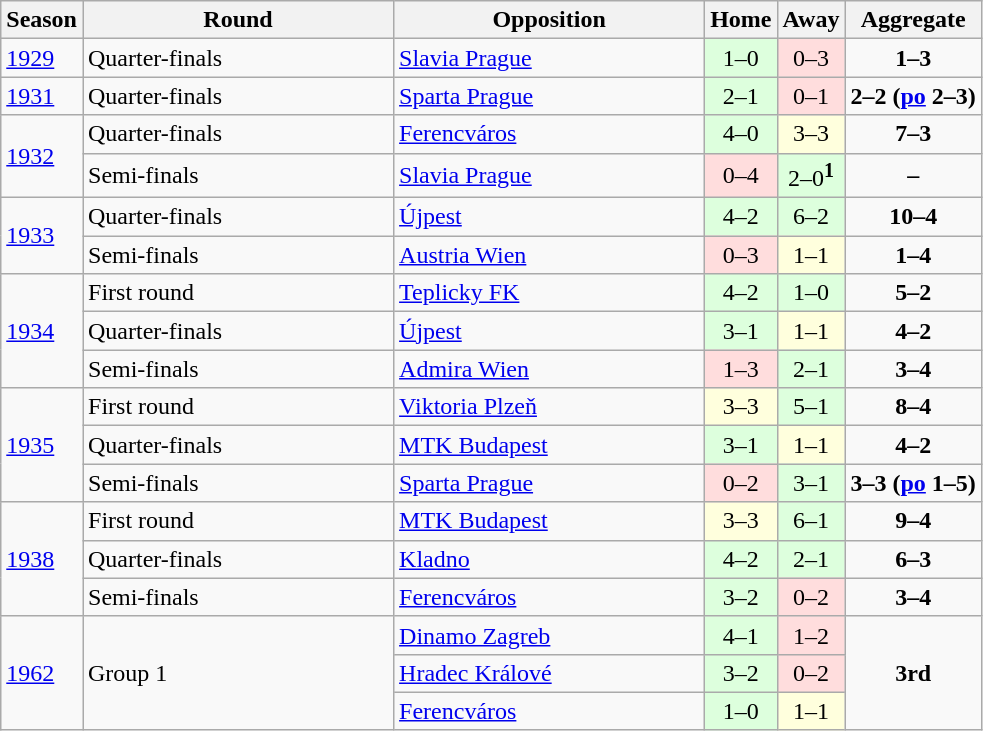<table class="wikitable">
<tr>
<th>Season</th>
<th width=200>Round</th>
<th width=200>Opposition</th>
<th>Home</th>
<th>Away</th>
<th>Aggregate</th>
</tr>
<tr>
<td><a href='#'>1929</a></td>
<td>Quarter-finals</td>
<td> <a href='#'>Slavia Prague</a></td>
<td style="text-align:center; background:#dfd;">1–0</td>
<td style="text-align:center; background:#fdd;">0–3</td>
<td style="text-align:center;"><strong>1–3</strong></td>
</tr>
<tr>
<td><a href='#'>1931</a></td>
<td>Quarter-finals</td>
<td> <a href='#'>Sparta Prague</a></td>
<td style="text-align:center; background:#dfd;">2–1</td>
<td style="text-align:center; background:#fdd;">0–1</td>
<td style="text-align:center;"><strong>2–2 (<a href='#'>po</a> 2–3)</strong></td>
</tr>
<tr>
<td rowspan='2'><a href='#'>1932</a></td>
<td>Quarter-finals</td>
<td> <a href='#'>Ferencváros</a></td>
<td style="text-align:center; background:#dfd;">4–0</td>
<td style="text-align:center; background:#ffd;">3–3</td>
<td style="text-align:center;"><strong>7–3</strong></td>
</tr>
<tr>
<td>Semi-finals</td>
<td> <a href='#'>Slavia Prague</a></td>
<td style="text-align:center; background:#fdd;">0–4</td>
<td style="text-align:center; background:#dfd;">2–0<sup><strong>1</strong></sup></td>
<td style="text-align:center;"><strong>–</strong></td>
</tr>
<tr>
<td rowspan='2'><a href='#'>1933</a></td>
<td>Quarter-finals</td>
<td> <a href='#'>Újpest</a></td>
<td style="text-align:center; background:#dfd;">4–2</td>
<td style="text-align:center; background:#dfd;">6–2</td>
<td style="text-align:center;"><strong>10–4</strong></td>
</tr>
<tr>
<td>Semi-finals</td>
<td> <a href='#'>Austria Wien</a></td>
<td style="text-align:center; background:#fdd;">0–3</td>
<td style="text-align:center; background:#ffd;">1–1</td>
<td style="text-align:center;"><strong>1–4</strong></td>
</tr>
<tr>
<td rowspan='3'><a href='#'>1934</a></td>
<td>First round</td>
<td> <a href='#'>Teplicky FK</a></td>
<td style="text-align:center; background:#dfd;">4–2</td>
<td style="text-align:center; background:#dfd;">1–0</td>
<td style="text-align:center;"><strong>5–2</strong></td>
</tr>
<tr>
<td>Quarter-finals</td>
<td> <a href='#'>Újpest</a></td>
<td style="text-align:center; background:#dfd;">3–1</td>
<td style="text-align:center; background:#ffd;">1–1</td>
<td style="text-align:center;"><strong>4–2</strong></td>
</tr>
<tr>
<td>Semi-finals</td>
<td> <a href='#'>Admira Wien</a></td>
<td style="text-align:center; background:#fdd;">1–3</td>
<td style="text-align:center; background:#dfd;">2–1</td>
<td style="text-align:center;"><strong>3–4</strong></td>
</tr>
<tr>
<td rowspan='3'><a href='#'>1935</a></td>
<td>First round</td>
<td> <a href='#'>Viktoria Plzeň</a></td>
<td style="text-align:center; background:#ffd;">3–3</td>
<td style="text-align:center; background:#dfd;">5–1</td>
<td style="text-align:center;"><strong>8–4</strong></td>
</tr>
<tr>
<td>Quarter-finals</td>
<td> <a href='#'>MTK Budapest</a></td>
<td style="text-align:center; background:#dfd;">3–1</td>
<td style="text-align:center; background:#ffd;">1–1</td>
<td style="text-align:center;"><strong>4–2</strong></td>
</tr>
<tr>
<td>Semi-finals</td>
<td> <a href='#'>Sparta Prague</a></td>
<td style="text-align:center; background:#fdd;">0–2</td>
<td style="text-align:center; background:#dfd;">3–1</td>
<td style="text-align:center;"><strong>3–3 (<a href='#'>po</a> 1–5)</strong></td>
</tr>
<tr>
<td rowspan='3'><a href='#'>1938</a></td>
<td>First round</td>
<td> <a href='#'>MTK Budapest</a></td>
<td style="text-align:center; background:#ffd;">3–3</td>
<td style="text-align:center; background:#dfd;">6–1</td>
<td style="text-align:center;"><strong>9–4</strong></td>
</tr>
<tr>
<td>Quarter-finals</td>
<td> <a href='#'>Kladno</a></td>
<td style="text-align:center; background:#dfd;">4–2</td>
<td style="text-align:center; background:#dfd;">2–1</td>
<td style="text-align:center;"><strong>6–3</strong></td>
</tr>
<tr>
<td>Semi-finals</td>
<td> <a href='#'>Ferencváros</a></td>
<td style="text-align:center; background:#dfd;">3–2</td>
<td style="text-align:center; background:#fdd;">0–2</td>
<td style="text-align:center;"><strong>3–4</strong></td>
</tr>
<tr>
<td rowspan='3'><a href='#'>1962</a></td>
<td rowspan='3'>Group 1</td>
<td> <a href='#'>Dinamo Zagreb</a></td>
<td style="text-align:center; background:#dfd;">4–1</td>
<td style="text-align:center; background:#fdd;">1–2</td>
<td style="text-align:center;" rowspan=3><strong>3rd</strong></td>
</tr>
<tr>
<td> <a href='#'>Hradec Králové</a></td>
<td style="text-align:center; background:#dfd;">3–2</td>
<td style="text-align:center; background:#fdd;">0–2</td>
</tr>
<tr>
<td> <a href='#'>Ferencváros</a></td>
<td style="text-align:center; background:#dfd;">1–0</td>
<td style="text-align:center; background:#ffd;">1–1</td>
</tr>
</table>
